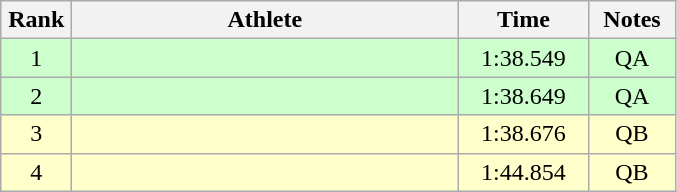<table class=wikitable style="text-align:center">
<tr>
<th width=40>Rank</th>
<th width=250>Athlete</th>
<th width=80>Time</th>
<th width=50>Notes</th>
</tr>
<tr bgcolor="ccffcc">
<td>1</td>
<td align=left></td>
<td>1:38.549</td>
<td>QA</td>
</tr>
<tr bgcolor="ccffcc">
<td>2</td>
<td align=left></td>
<td>1:38.649</td>
<td>QA</td>
</tr>
<tr bgcolor="ffffcc">
<td>3</td>
<td align=left></td>
<td>1:38.676</td>
<td>QB</td>
</tr>
<tr bgcolor="ffffcc">
<td>4</td>
<td align=left></td>
<td>1:44.854</td>
<td>QB</td>
</tr>
</table>
